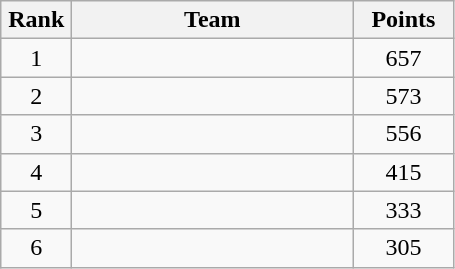<table class="wikitable" style="text-align:center;">
<tr>
<th width=40>Rank</th>
<th width=180>Team</th>
<th width=60>Points</th>
</tr>
<tr>
<td>1</td>
<td align=left></td>
<td>657</td>
</tr>
<tr>
<td>2</td>
<td align=left></td>
<td>573</td>
</tr>
<tr>
<td>3</td>
<td align=left></td>
<td>556</td>
</tr>
<tr>
<td>4</td>
<td align=left></td>
<td>415</td>
</tr>
<tr>
<td>5</td>
<td align=left></td>
<td>333</td>
</tr>
<tr>
<td>6</td>
<td align=left></td>
<td>305</td>
</tr>
</table>
